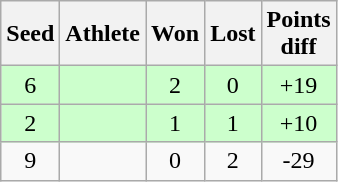<table class="wikitable">
<tr>
<th>Seed</th>
<th>Athlete</th>
<th>Won</th>
<th>Lost</th>
<th>Points<br>diff</th>
</tr>
<tr bgcolor="#ccffcc">
<td align="center">6</td>
<td><strong></strong></td>
<td align="center">2</td>
<td align="center">0</td>
<td align="center">+19</td>
</tr>
<tr bgcolor="#ccffcc">
<td align="center">2</td>
<td><strong></strong></td>
<td align="center">1</td>
<td align="center">1</td>
<td align="center">+10</td>
</tr>
<tr>
<td align="center">9</td>
<td></td>
<td align="center">0</td>
<td align="center">2</td>
<td align="center">-29</td>
</tr>
</table>
